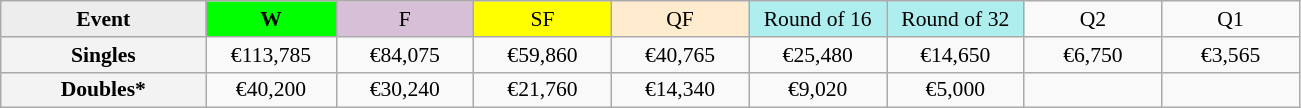<table class=wikitable style=font-size:90%;text-align:center>
<tr>
<td style="width:130px; background:#ededed;"><strong>Event</strong></td>
<td style="width:80px; background:lime;"><strong>W</strong></td>
<td style="width:85px; background:thistle;">F</td>
<td style="width:85px; background:#ff0;">SF</td>
<td style="width:85px; background:#ffebcd;">QF</td>
<td style="width:85px; background:#afeeee;">Round of 16</td>
<td style="width:85px; background:#afeeee;">Round of 32</td>
<td width=85>Q2</td>
<td width=85>Q1</td>
</tr>
<tr>
<td style="background:#f3f3f3;"><strong>Singles</strong></td>
<td>€113,785</td>
<td>€84,075</td>
<td>€59,860</td>
<td>€40,765</td>
<td>€25,480</td>
<td>€14,650</td>
<td>€6,750</td>
<td>€3,565</td>
</tr>
<tr>
<td style="background:#f3f3f3;"><strong>Doubles*</strong></td>
<td>€40,200</td>
<td>€30,240</td>
<td>€21,760</td>
<td>€14,340</td>
<td>€9,020</td>
<td>€5,000</td>
<td></td>
<td></td>
</tr>
</table>
